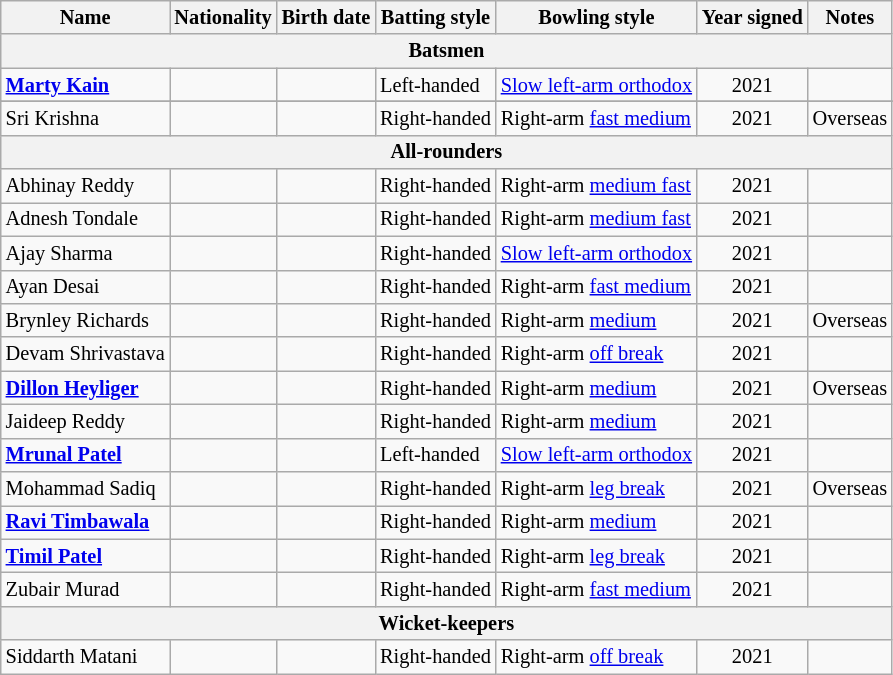<table class="wikitable" style="font-size:85%;">
<tr>
<th>Name</th>
<th>Nationality</th>
<th>Birth date</th>
<th>Batting style</th>
<th>Bowling style</th>
<th>Year signed</th>
<th>Notes</th>
</tr>
<tr>
<th colspan="7" style="text-align:center;">Batsmen</th>
</tr>
<tr>
<td><strong><a href='#'>Marty Kain</a></strong></td>
<td></td>
<td></td>
<td>Left-handed</td>
<td><a href='#'>Slow left-arm orthodox</a></td>
<td style="text-align:center;">2021</td>
<td></td>
</tr>
<tr>
</tr>
<tr>
<td>Sri Krishna</td>
<td></td>
<td></td>
<td>Right-handed</td>
<td>Right-arm <a href='#'>fast medium</a></td>
<td style="text-align:center;">2021</td>
<td>Overseas</td>
</tr>
<tr>
<th colspan="7" style="text-align:center;">All-rounders</th>
</tr>
<tr>
<td>Abhinay Reddy</td>
<td></td>
<td></td>
<td>Right-handed</td>
<td>Right-arm <a href='#'>medium fast</a></td>
<td style="text-align:center;">2021</td>
<td></td>
</tr>
<tr>
<td>Adnesh Tondale</td>
<td></td>
<td></td>
<td>Right-handed</td>
<td>Right-arm <a href='#'>medium fast</a></td>
<td style="text-align:center;">2021</td>
<td></td>
</tr>
<tr>
<td>Ajay Sharma</td>
<td></td>
<td></td>
<td>Right-handed</td>
<td><a href='#'>Slow left-arm orthodox</a></td>
<td style="text-align:center;">2021</td>
<td></td>
</tr>
<tr>
<td>Ayan Desai</td>
<td></td>
<td></td>
<td>Right-handed</td>
<td>Right-arm <a href='#'>fast medium</a></td>
<td style="text-align:center;">2021</td>
<td></td>
</tr>
<tr>
<td>Brynley Richards</td>
<td></td>
<td></td>
<td>Right-handed</td>
<td>Right-arm <a href='#'>medium</a></td>
<td style="text-align:center;">2021</td>
<td>Overseas</td>
</tr>
<tr>
<td>Devam Shrivastava</td>
<td></td>
<td></td>
<td>Right-handed</td>
<td>Right-arm <a href='#'>off break</a></td>
<td style="text-align:center;">2021</td>
<td></td>
</tr>
<tr>
<td><strong><a href='#'>Dillon Heyliger</a></strong></td>
<td></td>
<td></td>
<td>Right-handed</td>
<td>Right-arm <a href='#'>medium</a></td>
<td style="text-align:center;">2021</td>
<td>Overseas</td>
</tr>
<tr>
<td>Jaideep Reddy</td>
<td></td>
<td></td>
<td>Right-handed</td>
<td>Right-arm <a href='#'>medium</a></td>
<td style="text-align:center;">2021</td>
<td></td>
</tr>
<tr>
<td><strong><a href='#'>Mrunal Patel</a></strong></td>
<td></td>
<td></td>
<td>Left-handed</td>
<td><a href='#'>Slow left-arm orthodox</a></td>
<td style="text-align:center;">2021</td>
<td></td>
</tr>
<tr>
<td>Mohammad Sadiq</td>
<td></td>
<td></td>
<td>Right-handed</td>
<td>Right-arm <a href='#'>leg break</a></td>
<td style="text-align:center;">2021</td>
<td>Overseas</td>
</tr>
<tr>
<td><strong><a href='#'>Ravi Timbawala</a></strong></td>
<td></td>
<td></td>
<td>Right-handed</td>
<td>Right-arm <a href='#'>medium</a></td>
<td style="text-align:center;">2021</td>
<td></td>
</tr>
<tr>
<td><strong><a href='#'>Timil Patel</a></strong></td>
<td></td>
<td></td>
<td>Right-handed</td>
<td>Right-arm <a href='#'>leg break</a></td>
<td style="text-align:center;">2021</td>
<td></td>
</tr>
<tr>
<td>Zubair Murad</td>
<td></td>
<td></td>
<td>Right-handed</td>
<td>Right-arm <a href='#'>fast medium</a></td>
<td style="text-align:center;">2021</td>
<td></td>
</tr>
<tr>
<th colspan="7" style="text-align:center;">Wicket-keepers</th>
</tr>
<tr>
<td>Siddarth Matani</td>
<td></td>
<td></td>
<td>Right-handed</td>
<td>Right-arm <a href='#'>off break</a></td>
<td style="text-align:center;">2021</td>
<td></td>
</tr>
</table>
